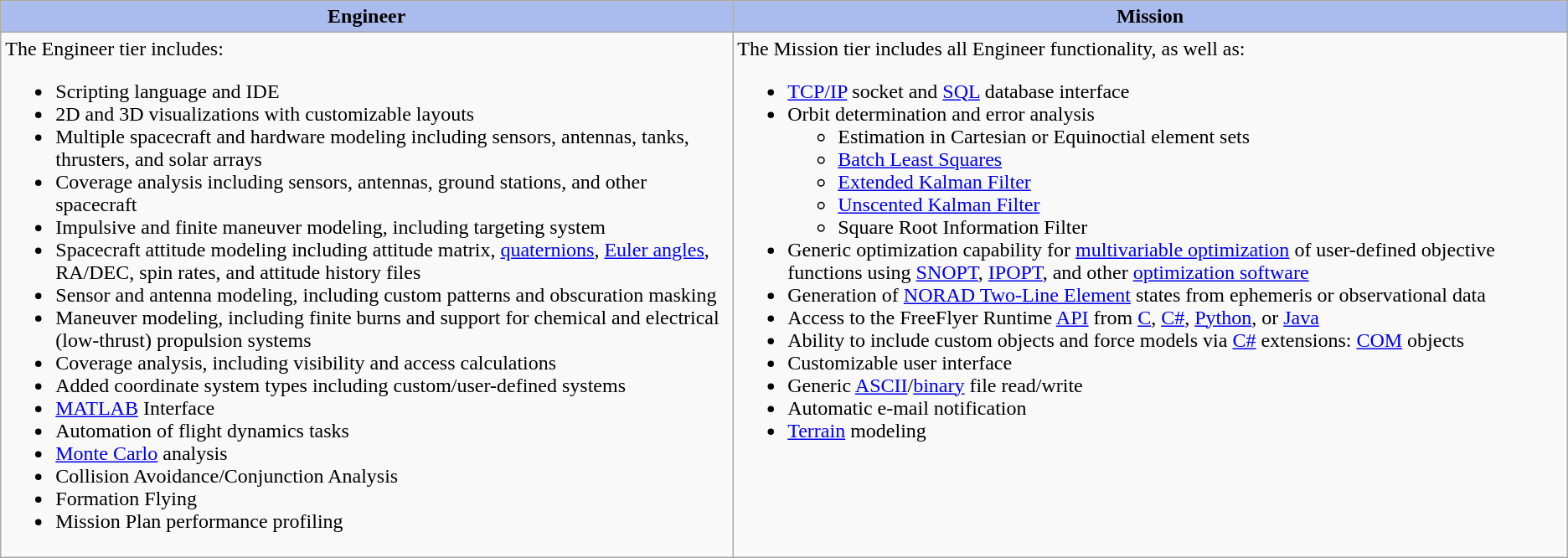<table border="2" class="wikitable">
<tr>
<th style="background:#ABE"><strong>Engineer</strong></th>
<th style="background:#ABE"><strong>Mission</strong></th>
</tr>
<tr>
<td valign = "top">The Engineer tier includes:<br><ul><li>Scripting language and IDE</li><li>2D and 3D visualizations with customizable layouts</li><li>Multiple spacecraft and hardware modeling including sensors, antennas, tanks, thrusters, and solar arrays</li><li>Coverage analysis including sensors, antennas, ground stations, and other spacecraft</li><li>Impulsive and finite maneuver modeling, including targeting system</li><li>Spacecraft attitude modeling including attitude matrix, <a href='#'>quaternions</a>, <a href='#'>Euler angles</a>, RA/DEC, spin rates, and attitude history files</li><li>Sensor and antenna modeling, including custom patterns and obscuration masking</li><li>Maneuver modeling, including finite burns and support for chemical and electrical (low-thrust) propulsion systems</li><li>Coverage analysis, including visibility and access calculations</li><li>Added coordinate system types including custom/user-defined systems</li><li><a href='#'>MATLAB</a> Interface</li><li>Automation of flight dynamics tasks</li><li><a href='#'>Monte Carlo</a> analysis</li><li>Collision Avoidance/Conjunction Analysis</li><li>Formation Flying</li><li>Mission Plan performance profiling</li></ul></td>
<td valign = "top">The Mission tier includes all Engineer functionality, as well as:<br><ul><li><a href='#'>TCP/IP</a> socket and <a href='#'>SQL</a> database interface</li><li>Orbit determination and error analysis<ul><li>Estimation in Cartesian or Equinoctial element sets</li><li><a href='#'>Batch Least Squares</a></li><li><a href='#'>Extended Kalman Filter</a></li><li><a href='#'>Unscented Kalman Filter</a></li><li>Square Root Information Filter</li></ul></li><li>Generic optimization capability for <a href='#'>multivariable optimization</a> of user-defined objective functions using <a href='#'>SNOPT</a>, <a href='#'>IPOPT</a>, and other <a href='#'>optimization software</a></li><li>Generation of <a href='#'>NORAD Two-Line Element</a> states from ephemeris or observational data</li><li>Access to the FreeFlyer Runtime <a href='#'>API</a> from <a href='#'>C</a>, <a href='#'>C#</a>, <a href='#'>Python</a>, or <a href='#'>Java</a></li><li>Ability to include custom objects and force models via <a href='#'>C#</a> extensions: <a href='#'>COM</a> objects</li><li>Customizable user interface</li><li>Generic <a href='#'>ASCII</a>/<a href='#'>binary</a> file read/write</li><li>Automatic e-mail notification</li><li><a href='#'>Terrain</a> modeling</li></ul></td>
</tr>
</table>
